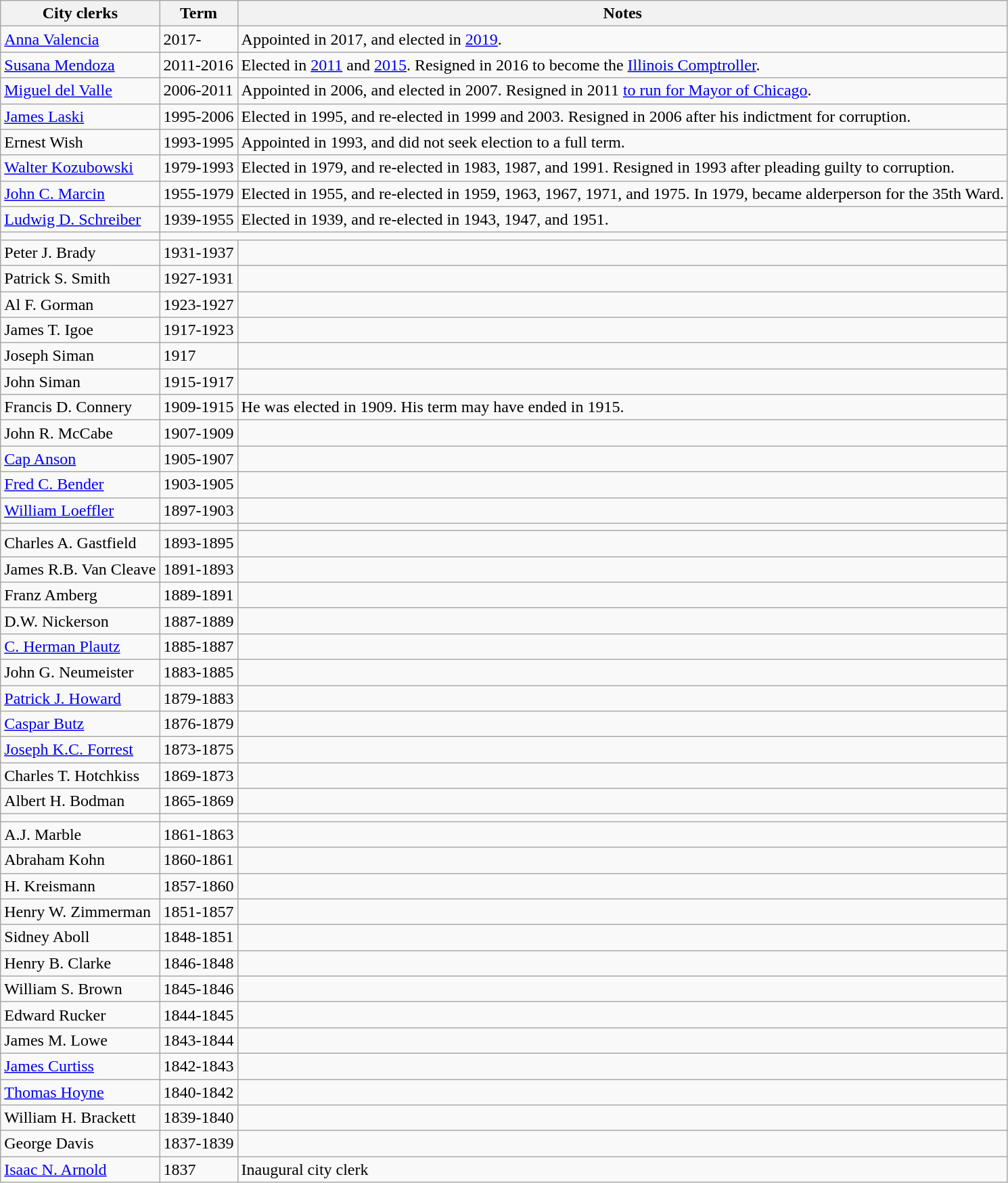<table class="wikitable">
<tr>
<th>City clerks</th>
<th>Term</th>
<th>Notes</th>
</tr>
<tr>
<td><a href='#'>Anna Valencia</a></td>
<td>2017-</td>
<td>Appointed in 2017, and elected in <a href='#'>2019</a>.</td>
</tr>
<tr>
<td><a href='#'>Susana Mendoza</a></td>
<td>2011-2016</td>
<td>Elected in <a href='#'>2011</a> and <a href='#'>2015</a>. Resigned in 2016 to become the <a href='#'>Illinois Comptroller</a>.</td>
</tr>
<tr>
<td><a href='#'>Miguel del Valle</a></td>
<td>2006-2011</td>
<td>Appointed in 2006, and elected in 2007. Resigned in 2011 <a href='#'>to run for Mayor of Chicago</a>.</td>
</tr>
<tr>
<td><a href='#'>James Laski</a></td>
<td>1995-2006</td>
<td>Elected in 1995, and re-elected in 1999 and 2003. Resigned in 2006 after his indictment for corruption.</td>
</tr>
<tr>
<td>Ernest Wish</td>
<td>1993-1995</td>
<td>Appointed in 1993, and did not seek election to a full term.</td>
</tr>
<tr>
<td><a href='#'>Walter Kozubowski</a></td>
<td>1979-1993</td>
<td>Elected in 1979, and re-elected in 1983, 1987, and 1991. Resigned in 1993 after pleading guilty to corruption.</td>
</tr>
<tr>
<td><a href='#'>John C. Marcin</a></td>
<td>1955-1979</td>
<td>Elected in 1955, and re-elected in 1959, 1963, 1967, 1971, and 1975. In 1979, became alderperson for the 35th Ward.</td>
</tr>
<tr>
<td><a href='#'>Ludwig D. Schreiber</a></td>
<td>1939-1955</td>
<td>Elected in 1939, and re-elected in 1943, 1947, and 1951.</td>
</tr>
<tr>
<td></td>
</tr>
<tr>
<td>Peter J. Brady</td>
<td>1931-1937</td>
<td></td>
</tr>
<tr>
<td>Patrick S. Smith</td>
<td>1927-1931</td>
<td></td>
</tr>
<tr>
<td>Al F. Gorman</td>
<td>1923-1927</td>
<td></td>
</tr>
<tr>
<td>James T. Igoe</td>
<td>1917-1923</td>
<td></td>
</tr>
<tr>
<td>Joseph Siman</td>
<td>1917</td>
<td></td>
</tr>
<tr>
<td>John Siman</td>
<td>1915-1917</td>
<td></td>
</tr>
<tr>
<td>Francis D. Connery</td>
<td>1909-1915</td>
<td>He was elected in 1909. His term may have ended in 1915.</td>
</tr>
<tr>
<td>John R. McCabe</td>
<td>1907-1909</td>
<td></td>
</tr>
<tr>
<td><a href='#'>Cap Anson</a></td>
<td>1905-1907</td>
<td></td>
</tr>
<tr>
<td><a href='#'>Fred C. Bender</a></td>
<td>1903-1905</td>
<td></td>
</tr>
<tr>
<td><a href='#'>William Loeffler</a></td>
<td>1897-1903</td>
<td></td>
</tr>
<tr>
<td></td>
<td></td>
</tr>
<tr>
<td>Charles A. Gastfield</td>
<td>1893-1895</td>
<td></td>
</tr>
<tr>
<td>James R.B. Van Cleave</td>
<td>1891-1893</td>
<td></td>
</tr>
<tr>
<td>Franz Amberg</td>
<td>1889-1891</td>
<td></td>
</tr>
<tr>
<td>D.W. Nickerson</td>
<td>1887-1889</td>
<td></td>
</tr>
<tr>
<td><a href='#'>C. Herman Plautz</a></td>
<td>1885-1887</td>
<td></td>
</tr>
<tr>
<td>John G. Neumeister</td>
<td>1883-1885</td>
<td></td>
</tr>
<tr>
<td><a href='#'>Patrick J. Howard</a></td>
<td>1879-1883</td>
<td></td>
</tr>
<tr>
<td><a href='#'>Caspar Butz</a></td>
<td>1876-1879</td>
<td></td>
</tr>
<tr>
<td><a href='#'>Joseph K.C. Forrest</a></td>
<td>1873-1875</td>
<td></td>
</tr>
<tr>
<td>Charles T. Hotchkiss</td>
<td>1869-1873</td>
<td></td>
</tr>
<tr>
<td>Albert H. Bodman</td>
<td>1865-1869</td>
<td></td>
</tr>
<tr>
<td></td>
<td></td>
</tr>
<tr>
<td>A.J. Marble</td>
<td>1861-1863</td>
<td></td>
</tr>
<tr>
<td>Abraham Kohn</td>
<td>1860-1861</td>
<td></td>
</tr>
<tr>
<td>H. Kreismann</td>
<td>1857-1860</td>
<td></td>
</tr>
<tr>
<td>Henry W. Zimmerman</td>
<td>1851-1857</td>
<td></td>
</tr>
<tr>
<td>Sidney Aboll</td>
<td>1848-1851</td>
<td></td>
</tr>
<tr>
<td>Henry B. Clarke</td>
<td>1846-1848</td>
<td></td>
</tr>
<tr>
<td>William S. Brown</td>
<td>1845-1846</td>
<td></td>
</tr>
<tr>
<td>Edward Rucker</td>
<td>1844-1845</td>
<td></td>
</tr>
<tr>
<td>James M. Lowe</td>
<td>1843-1844</td>
<td></td>
</tr>
<tr>
<td><a href='#'>James Curtiss</a></td>
<td>1842-1843</td>
<td></td>
</tr>
<tr>
<td><a href='#'>Thomas Hoyne</a></td>
<td>1840-1842</td>
<td></td>
</tr>
<tr>
<td>William H. Brackett</td>
<td>1839-1840</td>
<td></td>
</tr>
<tr>
<td>George Davis</td>
<td>1837-1839</td>
<td></td>
</tr>
<tr>
<td><a href='#'>Isaac N. Arnold</a></td>
<td>1837</td>
<td>Inaugural city clerk</td>
</tr>
</table>
